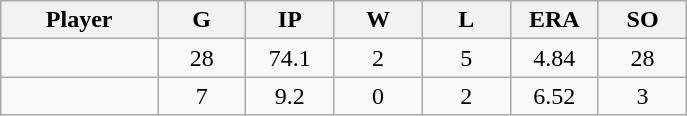<table class="wikitable sortable">
<tr>
<th bgcolor="#DDDDFF" width="16%">Player</th>
<th bgcolor="#DDDDFF" width="9%">G</th>
<th bgcolor="#DDDDFF" width="9%">IP</th>
<th bgcolor="#DDDDFF" width="9%">W</th>
<th bgcolor="#DDDDFF" width="9%">L</th>
<th bgcolor="#DDDDFF" width="9%">ERA</th>
<th bgcolor="#DDDDFF" width="9%">SO</th>
</tr>
<tr align="center">
<td></td>
<td>28</td>
<td>74.1</td>
<td>2</td>
<td>5</td>
<td>4.84</td>
<td>28</td>
</tr>
<tr align="center">
<td></td>
<td>7</td>
<td>9.2</td>
<td>0</td>
<td>2</td>
<td>6.52</td>
<td>3</td>
</tr>
</table>
